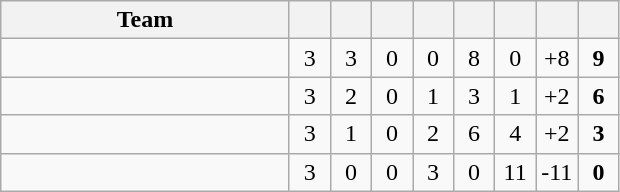<table class="wikitable" style="text-align: center;">
<tr>
<th width=185>Team</th>
<th width=20></th>
<th width=20></th>
<th width=20></th>
<th width=20></th>
<th width=20></th>
<th width=20></th>
<th width=20></th>
<th width=20></th>
</tr>
<tr>
<td align="left"></td>
<td>3</td>
<td>3</td>
<td>0</td>
<td>0</td>
<td>8</td>
<td>0</td>
<td>+8</td>
<td><strong>9</strong></td>
</tr>
<tr>
<td align="left"></td>
<td>3</td>
<td>2</td>
<td>0</td>
<td>1</td>
<td>3</td>
<td>1</td>
<td>+2</td>
<td><strong>6</strong></td>
</tr>
<tr>
<td align="left"></td>
<td>3</td>
<td>1</td>
<td>0</td>
<td>2</td>
<td>6</td>
<td>4</td>
<td>+2</td>
<td><strong>3</strong></td>
</tr>
<tr>
<td align="left"></td>
<td>3</td>
<td>0</td>
<td>0</td>
<td>3</td>
<td>0</td>
<td>11</td>
<td>-11</td>
<td><strong>0</strong></td>
</tr>
</table>
